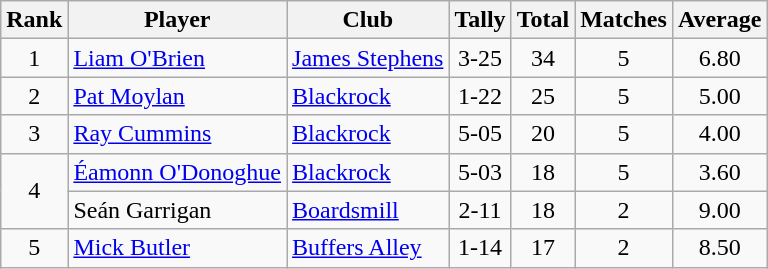<table class="wikitable">
<tr>
<th>Rank</th>
<th>Player</th>
<th>Club</th>
<th>Tally</th>
<th>Total</th>
<th>Matches</th>
<th>Average</th>
</tr>
<tr>
<td rowspan="1" style="text-align:center;">1</td>
<td><a href='#'>Liam O'Brien</a></td>
<td><a href='#'>James Stephens</a></td>
<td align=center>3-25</td>
<td align=center>34</td>
<td align=center>5</td>
<td align=center>6.80</td>
</tr>
<tr>
<td rowspan="1" style="text-align:center;">2</td>
<td><a href='#'>Pat Moylan</a></td>
<td><a href='#'>Blackrock</a></td>
<td align=center>1-22</td>
<td align=center>25</td>
<td align=center>5</td>
<td align=center>5.00</td>
</tr>
<tr>
<td rowspan="1" style="text-align:center;">3</td>
<td><a href='#'>Ray Cummins</a></td>
<td><a href='#'>Blackrock</a></td>
<td align=center>5-05</td>
<td align=center>20</td>
<td align=center>5</td>
<td align=center>4.00</td>
</tr>
<tr>
<td rowspan="2" style="text-align:center;">4</td>
<td><a href='#'>Éamonn O'Donoghue</a></td>
<td><a href='#'>Blackrock</a></td>
<td align=center>5-03</td>
<td align=center>18</td>
<td align=center>5</td>
<td align=center>3.60</td>
</tr>
<tr>
<td>Seán Garrigan</td>
<td><a href='#'>Boardsmill</a></td>
<td align=center>2-11</td>
<td align=center>18</td>
<td align=center>2</td>
<td align=center>9.00</td>
</tr>
<tr>
<td rowspan="1" style="text-align:center;">5</td>
<td><a href='#'>Mick Butler</a></td>
<td><a href='#'>Buffers Alley</a></td>
<td align=center>1-14</td>
<td align=center>17</td>
<td align=center>2</td>
<td align=center>8.50</td>
</tr>
</table>
